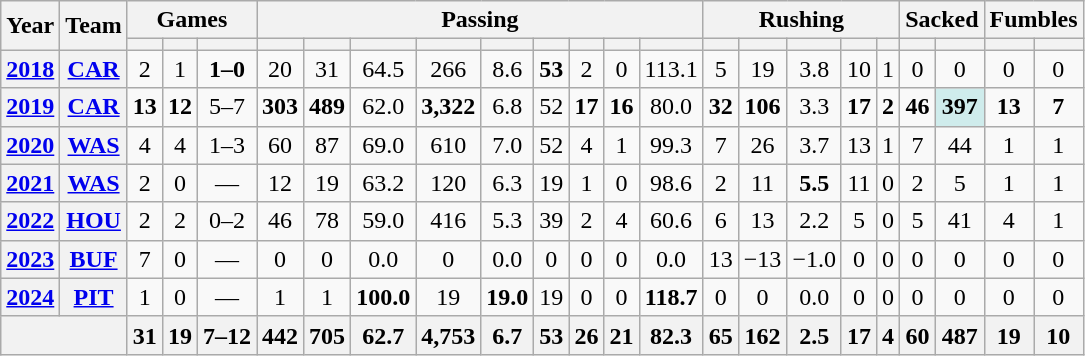<table class="wikitable" style="text-align:center;">
<tr>
<th rowspan="2">Year</th>
<th rowspan="2">Team</th>
<th colspan="3">Games</th>
<th colspan="9"><strong>Passing</strong></th>
<th colspan="5">Rushing</th>
<th colspan="2">Sacked</th>
<th colspan="2">Fumbles</th>
</tr>
<tr>
<th></th>
<th></th>
<th></th>
<th></th>
<th></th>
<th></th>
<th></th>
<th></th>
<th></th>
<th></th>
<th></th>
<th></th>
<th></th>
<th></th>
<th></th>
<th></th>
<th></th>
<th></th>
<th></th>
<th></th>
<th></th>
</tr>
<tr>
<th><a href='#'>2018</a></th>
<th><a href='#'>CAR</a></th>
<td>2</td>
<td>1</td>
<td><strong>1–0</strong></td>
<td>20</td>
<td>31</td>
<td>64.5</td>
<td>266</td>
<td>8.6</td>
<td><strong>53</strong></td>
<td>2</td>
<td>0</td>
<td>113.1</td>
<td>5</td>
<td>19</td>
<td>3.8</td>
<td>10</td>
<td>1</td>
<td>0</td>
<td>0</td>
<td>0</td>
<td>0</td>
</tr>
<tr>
<th><a href='#'>2019</a></th>
<th><a href='#'>CAR</a></th>
<td><strong>13</strong></td>
<td><strong>12</strong></td>
<td>5–7</td>
<td><strong>303</strong></td>
<td><strong>489</strong></td>
<td>62.0</td>
<td><strong>3,322</strong></td>
<td>6.8</td>
<td>52</td>
<td><strong>17</strong></td>
<td><strong>16</strong></td>
<td>80.0</td>
<td><strong>32</strong></td>
<td><strong>106</strong></td>
<td>3.3</td>
<td><strong>17</strong></td>
<td><strong>2</strong></td>
<td><strong>46</strong></td>
<td style="background:#cfecec;"><strong>397</strong></td>
<td><strong>13</strong></td>
<td><strong>7</strong></td>
</tr>
<tr>
<th><a href='#'>2020</a></th>
<th><a href='#'>WAS</a></th>
<td>4</td>
<td>4</td>
<td>1–3</td>
<td>60</td>
<td>87</td>
<td>69.0</td>
<td>610</td>
<td>7.0</td>
<td>52</td>
<td>4</td>
<td>1</td>
<td>99.3</td>
<td>7</td>
<td>26</td>
<td>3.7</td>
<td>13</td>
<td>1</td>
<td>7</td>
<td>44</td>
<td>1</td>
<td>1</td>
</tr>
<tr>
<th><a href='#'>2021</a></th>
<th><a href='#'>WAS</a></th>
<td>2</td>
<td>0</td>
<td>—</td>
<td>12</td>
<td>19</td>
<td>63.2</td>
<td>120</td>
<td>6.3</td>
<td>19</td>
<td>1</td>
<td>0</td>
<td>98.6</td>
<td>2</td>
<td>11</td>
<td><strong>5.5</strong></td>
<td>11</td>
<td>0</td>
<td>2</td>
<td>5</td>
<td>1</td>
<td>1</td>
</tr>
<tr>
<th><a href='#'>2022</a></th>
<th><a href='#'>HOU</a></th>
<td>2</td>
<td>2</td>
<td>0–2</td>
<td>46</td>
<td>78</td>
<td>59.0</td>
<td>416</td>
<td>5.3</td>
<td>39</td>
<td>2</td>
<td>4</td>
<td>60.6</td>
<td>6</td>
<td>13</td>
<td>2.2</td>
<td>5</td>
<td>0</td>
<td>5</td>
<td>41</td>
<td>4</td>
<td>1</td>
</tr>
<tr>
<th><a href='#'>2023</a></th>
<th><a href='#'>BUF</a></th>
<td>7</td>
<td>0</td>
<td>—</td>
<td>0</td>
<td>0</td>
<td>0.0</td>
<td>0</td>
<td>0.0</td>
<td>0</td>
<td>0</td>
<td>0</td>
<td>0.0</td>
<td>13</td>
<td>−13</td>
<td>−1.0</td>
<td>0</td>
<td>0</td>
<td>0</td>
<td>0</td>
<td>0</td>
<td>0</td>
</tr>
<tr>
<th><a href='#'>2024</a></th>
<th><a href='#'>PIT</a></th>
<td>1</td>
<td>0</td>
<td>—</td>
<td>1</td>
<td>1</td>
<td><strong>100.0</strong></td>
<td>19</td>
<td><strong>19.0</strong></td>
<td>19</td>
<td>0</td>
<td>0</td>
<td><strong>118.7</strong></td>
<td>0</td>
<td>0</td>
<td>0.0</td>
<td>0</td>
<td>0</td>
<td>0</td>
<td>0</td>
<td>0</td>
<td>0</td>
</tr>
<tr>
<th colspan="2"></th>
<th>31</th>
<th>19</th>
<th>7–12</th>
<th>442</th>
<th>705</th>
<th>62.7</th>
<th>4,753</th>
<th>6.7</th>
<th>53</th>
<th>26</th>
<th>21</th>
<th>82.3</th>
<th>65</th>
<th>162</th>
<th>2.5</th>
<th>17</th>
<th>4</th>
<th>60</th>
<th>487</th>
<th>19</th>
<th>10</th>
</tr>
</table>
